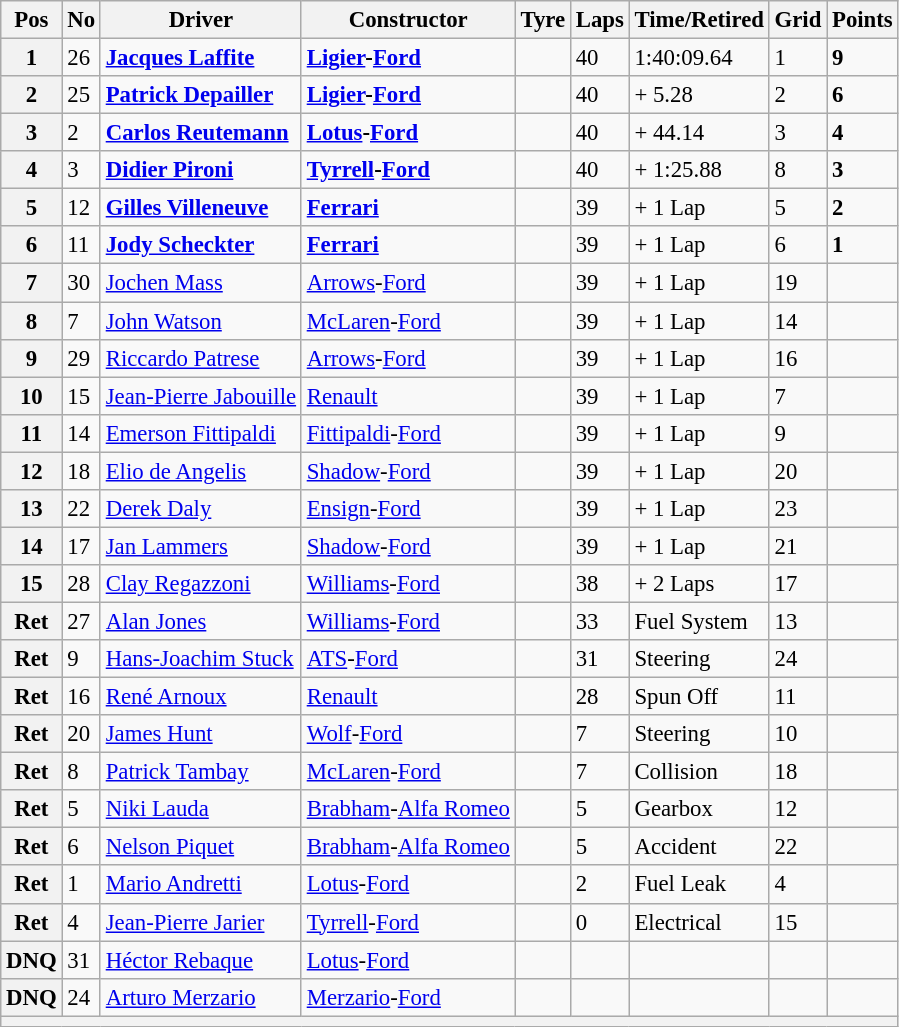<table class="wikitable" style="font-size: 95%;">
<tr>
<th>Pos</th>
<th>No</th>
<th>Driver</th>
<th>Constructor</th>
<th>Tyre</th>
<th>Laps</th>
<th>Time/Retired</th>
<th>Grid</th>
<th>Points</th>
</tr>
<tr>
<th>1</th>
<td>26</td>
<td> <strong><a href='#'>Jacques Laffite</a></strong></td>
<td><strong><a href='#'>Ligier</a>-<a href='#'>Ford</a></strong></td>
<td></td>
<td>40</td>
<td>1:40:09.64</td>
<td>1</td>
<td><strong>9</strong></td>
</tr>
<tr>
<th>2</th>
<td>25</td>
<td> <strong><a href='#'>Patrick Depailler</a></strong></td>
<td><strong><a href='#'>Ligier</a>-<a href='#'>Ford</a></strong></td>
<td></td>
<td>40</td>
<td>+ 5.28</td>
<td>2</td>
<td><strong>6</strong></td>
</tr>
<tr>
<th>3</th>
<td>2</td>
<td> <strong><a href='#'>Carlos Reutemann</a></strong></td>
<td><strong><a href='#'>Lotus</a>-<a href='#'>Ford</a></strong></td>
<td></td>
<td>40</td>
<td>+ 44.14</td>
<td>3</td>
<td><strong>4</strong></td>
</tr>
<tr>
<th>4</th>
<td>3</td>
<td> <strong><a href='#'>Didier Pironi</a></strong></td>
<td><strong><a href='#'>Tyrrell</a>-<a href='#'>Ford</a></strong></td>
<td></td>
<td>40</td>
<td>+ 1:25.88</td>
<td>8</td>
<td><strong>3</strong></td>
</tr>
<tr>
<th>5</th>
<td>12</td>
<td> <strong><a href='#'>Gilles Villeneuve</a></strong></td>
<td><strong><a href='#'>Ferrari</a></strong></td>
<td></td>
<td>39</td>
<td>+ 1 Lap</td>
<td>5</td>
<td><strong>2</strong></td>
</tr>
<tr>
<th>6</th>
<td>11</td>
<td> <strong><a href='#'>Jody Scheckter</a></strong></td>
<td><strong><a href='#'>Ferrari</a></strong></td>
<td></td>
<td>39</td>
<td>+ 1 Lap</td>
<td>6</td>
<td><strong>1</strong></td>
</tr>
<tr>
<th>7</th>
<td>30</td>
<td> <a href='#'>Jochen Mass</a></td>
<td><a href='#'>Arrows</a>-<a href='#'>Ford</a></td>
<td></td>
<td>39</td>
<td>+ 1 Lap</td>
<td>19</td>
<td></td>
</tr>
<tr>
<th>8</th>
<td>7</td>
<td> <a href='#'>John Watson</a></td>
<td><a href='#'>McLaren</a>-<a href='#'>Ford</a></td>
<td></td>
<td>39</td>
<td>+ 1 Lap</td>
<td>14</td>
<td></td>
</tr>
<tr>
<th>9</th>
<td>29</td>
<td> <a href='#'>Riccardo Patrese</a></td>
<td><a href='#'>Arrows</a>-<a href='#'>Ford</a></td>
<td></td>
<td>39</td>
<td>+ 1 Lap</td>
<td>16</td>
<td></td>
</tr>
<tr>
<th>10</th>
<td>15</td>
<td> <a href='#'>Jean-Pierre Jabouille</a></td>
<td><a href='#'>Renault</a></td>
<td></td>
<td>39</td>
<td>+ 1 Lap</td>
<td>7</td>
<td></td>
</tr>
<tr>
<th>11</th>
<td>14</td>
<td> <a href='#'>Emerson Fittipaldi</a></td>
<td><a href='#'>Fittipaldi</a>-<a href='#'>Ford</a></td>
<td></td>
<td>39</td>
<td>+ 1 Lap</td>
<td>9</td>
<td></td>
</tr>
<tr>
<th>12</th>
<td>18</td>
<td> <a href='#'>Elio de Angelis</a></td>
<td><a href='#'>Shadow</a>-<a href='#'>Ford</a></td>
<td></td>
<td>39</td>
<td>+ 1 Lap</td>
<td>20</td>
<td></td>
</tr>
<tr>
<th>13</th>
<td>22</td>
<td> <a href='#'>Derek Daly</a></td>
<td><a href='#'>Ensign</a>-<a href='#'>Ford</a></td>
<td></td>
<td>39</td>
<td>+ 1 Lap</td>
<td>23</td>
<td></td>
</tr>
<tr>
<th>14</th>
<td>17</td>
<td> <a href='#'>Jan Lammers</a></td>
<td><a href='#'>Shadow</a>-<a href='#'>Ford</a></td>
<td></td>
<td>39</td>
<td>+ 1 Lap</td>
<td>21</td>
<td></td>
</tr>
<tr>
<th>15</th>
<td>28</td>
<td> <a href='#'>Clay Regazzoni</a></td>
<td><a href='#'>Williams</a>-<a href='#'>Ford</a></td>
<td></td>
<td>38</td>
<td>+ 2 Laps</td>
<td>17</td>
<td></td>
</tr>
<tr>
<th>Ret</th>
<td>27</td>
<td> <a href='#'>Alan Jones</a></td>
<td><a href='#'>Williams</a>-<a href='#'>Ford</a></td>
<td></td>
<td>33</td>
<td>Fuel System</td>
<td>13</td>
<td></td>
</tr>
<tr>
<th>Ret</th>
<td>9</td>
<td> <a href='#'>Hans-Joachim Stuck</a></td>
<td><a href='#'>ATS</a>-<a href='#'>Ford</a></td>
<td></td>
<td>31</td>
<td>Steering</td>
<td>24</td>
<td></td>
</tr>
<tr>
<th>Ret</th>
<td>16</td>
<td> <a href='#'>René Arnoux</a></td>
<td><a href='#'>Renault</a></td>
<td></td>
<td>28</td>
<td>Spun Off</td>
<td>11</td>
<td></td>
</tr>
<tr>
<th>Ret</th>
<td>20</td>
<td> <a href='#'>James Hunt</a></td>
<td><a href='#'>Wolf</a>-<a href='#'>Ford</a></td>
<td></td>
<td>7</td>
<td>Steering</td>
<td>10</td>
<td></td>
</tr>
<tr>
<th>Ret</th>
<td>8</td>
<td> <a href='#'>Patrick Tambay</a></td>
<td><a href='#'>McLaren</a>-<a href='#'>Ford</a></td>
<td></td>
<td>7</td>
<td>Collision</td>
<td>18</td>
<td></td>
</tr>
<tr>
<th>Ret</th>
<td>5</td>
<td> <a href='#'>Niki Lauda</a></td>
<td><a href='#'>Brabham</a>-<a href='#'>Alfa Romeo</a></td>
<td></td>
<td>5</td>
<td>Gearbox</td>
<td>12</td>
<td></td>
</tr>
<tr>
<th>Ret</th>
<td>6</td>
<td> <a href='#'>Nelson Piquet</a></td>
<td><a href='#'>Brabham</a>-<a href='#'>Alfa Romeo</a></td>
<td></td>
<td>5</td>
<td>Accident</td>
<td>22</td>
<td></td>
</tr>
<tr>
<th>Ret</th>
<td>1</td>
<td> <a href='#'>Mario Andretti</a></td>
<td><a href='#'>Lotus</a>-<a href='#'>Ford</a></td>
<td></td>
<td>2</td>
<td>Fuel Leak</td>
<td>4</td>
<td></td>
</tr>
<tr>
<th>Ret</th>
<td>4</td>
<td> <a href='#'>Jean-Pierre Jarier</a></td>
<td><a href='#'>Tyrrell</a>-<a href='#'>Ford</a></td>
<td></td>
<td>0</td>
<td>Electrical</td>
<td>15</td>
<td></td>
</tr>
<tr>
<th>DNQ</th>
<td>31</td>
<td> <a href='#'>Héctor Rebaque</a></td>
<td><a href='#'>Lotus</a>-<a href='#'>Ford</a></td>
<td></td>
<td></td>
<td></td>
<td></td>
<td></td>
</tr>
<tr>
<th>DNQ</th>
<td>24</td>
<td> <a href='#'>Arturo Merzario</a></td>
<td><a href='#'>Merzario</a>-<a href='#'>Ford</a></td>
<td></td>
<td></td>
<td></td>
<td></td>
<td></td>
</tr>
<tr>
<th colspan="9"></th>
</tr>
</table>
